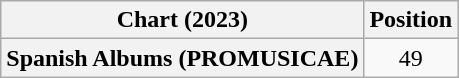<table class="wikitable plainrowheaders" style="text-align:center">
<tr>
<th scope="col">Chart (2023)</th>
<th scope="col">Position</th>
</tr>
<tr>
<th scope="row">Spanish Albums (PROMUSICAE)</th>
<td>49</td>
</tr>
</table>
